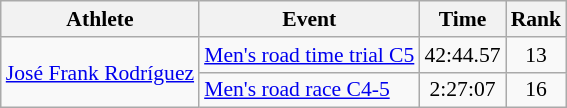<table class=wikitable style="font-size:90%">
<tr>
<th>Athlete</th>
<th>Event</th>
<th>Time</th>
<th>Rank</th>
</tr>
<tr align=center>
<td align=left rowspan=2><a href='#'>José Frank Rodríguez</a></td>
<td align=left><a href='#'>Men's road time trial C5</a></td>
<td>42:44.57</td>
<td>13</td>
</tr>
<tr align=center>
<td align=left><a href='#'>Men's road race C4-5</a></td>
<td>2:27:07</td>
<td>16</td>
</tr>
</table>
